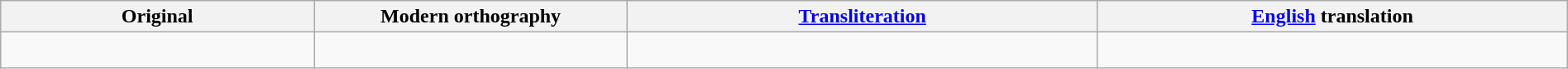<table class=wikitable width="100%">
<tr>
<th style="width:20%;">Original</th>
<th style="width:20%;">Modern orthography</th>
<th style="width:30%;"><a href='#'>Transliteration</a></th>
<th style="width:30%;"><a href='#'>English</a> translation</th>
</tr>
<tr valign="top">
<td style="padding:5px;" lang=ja><br></td>
<td style="padding:5px;"><br></td>
<td style="padding:5px;"><br></td>
<td style="padding:5px;"><br></td>
</tr>
</table>
